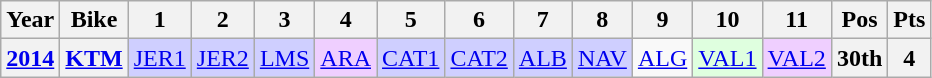<table class="wikitable" style="text-align:center">
<tr>
<th>Year</th>
<th>Bike</th>
<th>1</th>
<th>2</th>
<th>3</th>
<th>4</th>
<th>5</th>
<th>6</th>
<th>7</th>
<th>8</th>
<th>9</th>
<th>10</th>
<th>11</th>
<th>Pos</th>
<th>Pts</th>
</tr>
<tr>
<th><a href='#'>2014</a></th>
<th><a href='#'>KTM</a></th>
<td style="background:#cfcfff;"><a href='#'>JER1</a><br></td>
<td style="background:#cfcfff;"><a href='#'>JER2</a><br></td>
<td style="background:#cfcfff;"><a href='#'>LMS</a><br></td>
<td style="background:#efcfff;"><a href='#'>ARA</a><br></td>
<td style="background:#cfcfff;"><a href='#'>CAT1</a><br></td>
<td style="background:#cfcfff;"><a href='#'>CAT2</a><br></td>
<td style="background:#cfcfff;"><a href='#'>ALB</a><br></td>
<td style="background:#cfcfff;"><a href='#'>NAV</a><br></td>
<td style="background:#;"><a href='#'>ALG</a><br></td>
<td style="background:#dfffdf;"><a href='#'>VAL1</a><br></td>
<td style="background:#efcfff;"><a href='#'>VAL2</a><br></td>
<th style="background:#;">30th</th>
<th style="background:#;">4</th>
</tr>
</table>
